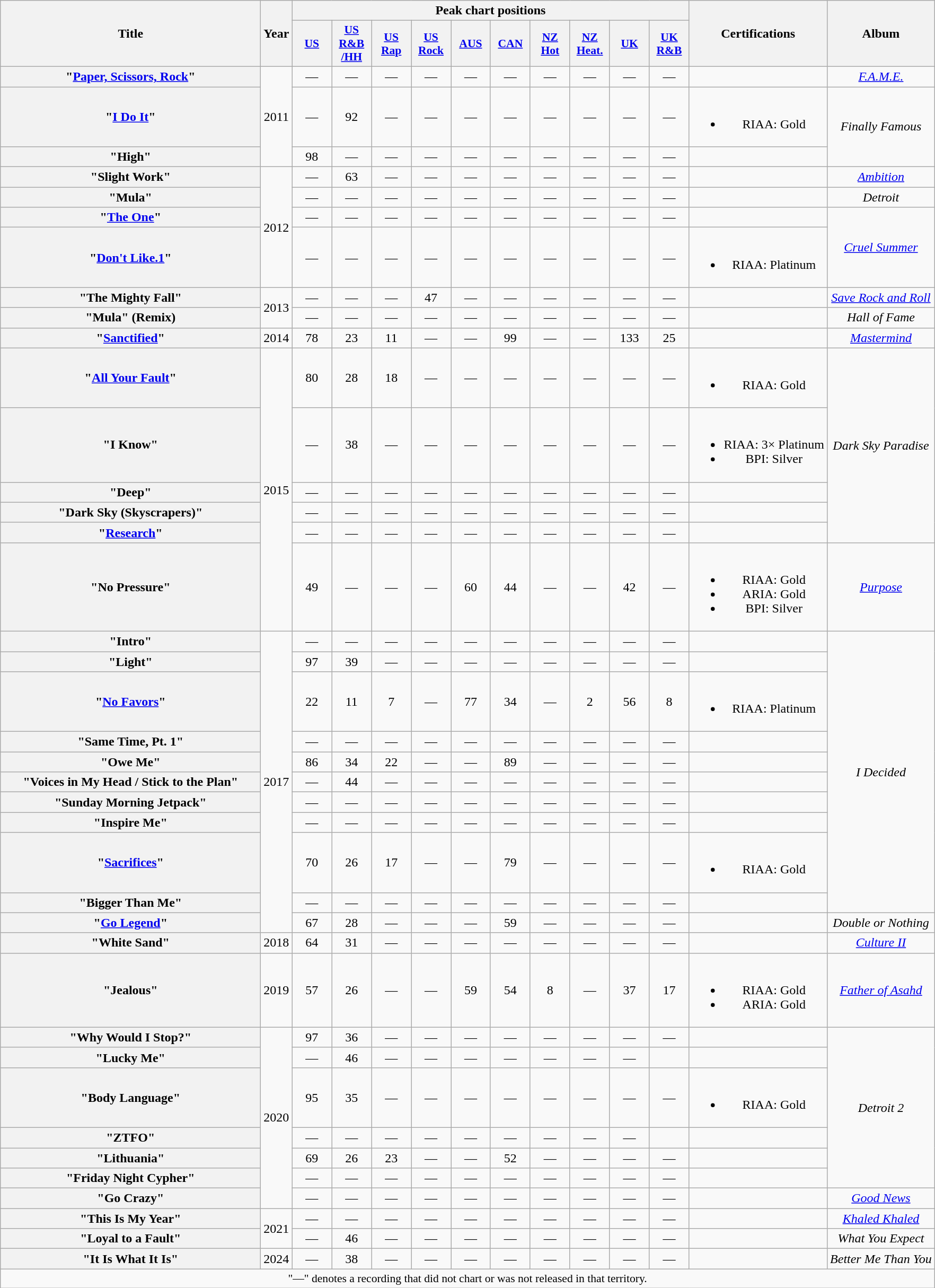<table class="wikitable plainrowheaders" style="text-align:center;">
<tr>
<th scope="col" rowspan="2" style="width:20em;">Title</th>
<th scope="col" rowspan="2">Year</th>
<th scope="col" colspan="10">Peak chart positions</th>
<th scope="col" rowspan="2">Certifications</th>
<th scope="col" rowspan="2">Album</th>
</tr>
<tr>
<th scope="col" style="width:3em;font-size:90%;"><a href='#'>US</a><br></th>
<th scope="col" style="width:3em;font-size:90%;"><a href='#'>US<br>R&B<br>/HH</a><br></th>
<th scope="col" style="width:3em;font-size:90%;"><a href='#'>US<br>Rap</a><br></th>
<th scope="col" style="width:3em;font-size:90%;"><a href='#'>US<br>Rock</a><br></th>
<th scope="col" style="width:3em;font-size:90%;"><a href='#'>AUS</a><br></th>
<th scope="col" style="width:3em;font-size:90%;"><a href='#'>CAN</a><br></th>
<th scope="col" style="width:3em;font-size:90%;"><a href='#'>NZ<br>Hot</a><br></th>
<th scope="col" style="width:3em;font-size:90%;"><a href='#'>NZ<br>Heat.</a><br></th>
<th scope="col" style="width:3em;font-size:90%;"><a href='#'>UK</a><br></th>
<th scope="col" style="width:3em;font-size:90%;"><a href='#'>UK<br>R&B</a><br></th>
</tr>
<tr>
<th scope="row">"<a href='#'>Paper, Scissors, Rock</a>"<br></th>
<td rowspan="3">2011</td>
<td>—</td>
<td>—</td>
<td>—</td>
<td>—</td>
<td>—</td>
<td>—</td>
<td>—</td>
<td>—</td>
<td>—</td>
<td>—</td>
<td></td>
<td><em><a href='#'>F.A.M.E.</a></em></td>
</tr>
<tr>
<th scope="row">"<a href='#'>I Do It</a>"</th>
<td>—</td>
<td>92</td>
<td>—</td>
<td>—</td>
<td>—</td>
<td>—</td>
<td>—</td>
<td>—</td>
<td>—</td>
<td>—</td>
<td><br><ul><li>RIAA: Gold</li></ul></td>
<td rowspan="2"><em>Finally Famous</em></td>
</tr>
<tr>
<th scope="row">"High"<br></th>
<td>98</td>
<td>—</td>
<td>—</td>
<td>—</td>
<td>—</td>
<td>—</td>
<td>—</td>
<td>—</td>
<td>—</td>
<td>—</td>
<td></td>
</tr>
<tr>
<th scope="row">"Slight Work"<br></th>
<td rowspan="4">2012</td>
<td>—</td>
<td>63</td>
<td>—</td>
<td>—</td>
<td>—</td>
<td>—</td>
<td>—</td>
<td>—</td>
<td>—</td>
<td>—</td>
<td></td>
<td><em><a href='#'>Ambition</a></em></td>
</tr>
<tr>
<th scope="row">"Mula"<br></th>
<td>—</td>
<td>—</td>
<td>—</td>
<td>—</td>
<td>—</td>
<td>—</td>
<td>—</td>
<td>—</td>
<td>—</td>
<td>—</td>
<td></td>
<td><em>Detroit</em></td>
</tr>
<tr>
<th scope="row">"<a href='#'>The One</a>"<br></th>
<td>—</td>
<td>—</td>
<td>—</td>
<td>—</td>
<td>—</td>
<td>—</td>
<td>—</td>
<td>—</td>
<td>—</td>
<td>—</td>
<td></td>
<td rowspan=2><em><a href='#'>Cruel Summer</a></em></td>
</tr>
<tr>
<th scope="row">"<a href='#'>Don't Like.1</a>"<br></th>
<td>—</td>
<td>—</td>
<td>—</td>
<td>—</td>
<td>—</td>
<td>—</td>
<td>—</td>
<td>—</td>
<td>—</td>
<td>—</td>
<td><br><ul><li>RIAA: Platinum</li></ul></td>
</tr>
<tr>
<th scope="row">"The Mighty Fall"<br></th>
<td rowspan="2">2013</td>
<td>—</td>
<td>—</td>
<td>—</td>
<td>47</td>
<td>—</td>
<td>—</td>
<td>—</td>
<td>—</td>
<td>—</td>
<td>—</td>
<td></td>
<td><em><a href='#'>Save Rock and Roll</a></em></td>
</tr>
<tr>
<th scope="row">"Mula" (Remix)<br></th>
<td>—</td>
<td>—</td>
<td>—</td>
<td>—</td>
<td>—</td>
<td>—</td>
<td>—</td>
<td>—</td>
<td>—</td>
<td>—</td>
<td></td>
<td><em>Hall of Fame</em></td>
</tr>
<tr>
<th scope="row">"<a href='#'>Sanctified</a>"<br></th>
<td>2014</td>
<td>78</td>
<td>23</td>
<td>11</td>
<td>—</td>
<td>—</td>
<td>99</td>
<td>—</td>
<td>—</td>
<td>133</td>
<td>25</td>
<td></td>
<td><em><a href='#'>Mastermind</a></em></td>
</tr>
<tr>
<th scope="row">"<a href='#'>All Your Fault</a>"<br></th>
<td rowspan="6">2015</td>
<td>80</td>
<td>28</td>
<td>18</td>
<td>—</td>
<td>—</td>
<td>—</td>
<td>—</td>
<td>—</td>
<td>—</td>
<td>—</td>
<td><br><ul><li>RIAA: Gold</li></ul></td>
<td rowspan="5"><em>Dark Sky Paradise</em></td>
</tr>
<tr>
<th scope="row">"I Know"<br></th>
<td>—</td>
<td>38</td>
<td>—</td>
<td>—</td>
<td>—</td>
<td>—</td>
<td>—</td>
<td>—</td>
<td>—</td>
<td>—</td>
<td><br><ul><li>RIAA: 3× Platinum</li><li>BPI: Silver</li></ul></td>
</tr>
<tr>
<th scope="row">"Deep"<br></th>
<td>—</td>
<td>—</td>
<td>—</td>
<td>—</td>
<td>—</td>
<td>—</td>
<td>—</td>
<td>—</td>
<td>—</td>
<td>—</td>
<td></td>
</tr>
<tr>
<th scope="row">"Dark Sky (Skyscrapers)"<br></th>
<td>—</td>
<td>—</td>
<td>—</td>
<td>—</td>
<td>—</td>
<td>—</td>
<td>—</td>
<td>—</td>
<td>—</td>
<td>—</td>
<td></td>
</tr>
<tr>
<th scope="row">"<a href='#'>Research</a>"<br></th>
<td>—</td>
<td>—</td>
<td>—</td>
<td>—</td>
<td>—</td>
<td>—</td>
<td>—</td>
<td>—</td>
<td>—</td>
<td>—</td>
<td></td>
</tr>
<tr>
<th scope="row">"No Pressure"<br></th>
<td>49</td>
<td>—</td>
<td>—</td>
<td>—</td>
<td>60</td>
<td>44</td>
<td>—</td>
<td>—</td>
<td>42</td>
<td>—</td>
<td><br><ul><li>RIAA: Gold</li><li>ARIA: Gold</li><li>BPI: Silver</li></ul></td>
<td><em><a href='#'>Purpose</a></em></td>
</tr>
<tr>
<th scope="row">"Intro"</th>
<td rowspan="11">2017</td>
<td>—</td>
<td>—</td>
<td>—</td>
<td>—</td>
<td>—</td>
<td>—</td>
<td>—</td>
<td>—</td>
<td>—</td>
<td>—</td>
<td></td>
<td rowspan="10"><em>I Decided</em></td>
</tr>
<tr>
<th scope="row">"Light"<br></th>
<td>97</td>
<td>39</td>
<td>—</td>
<td>—</td>
<td>—</td>
<td>—</td>
<td>—</td>
<td>—</td>
<td>—</td>
<td>—</td>
<td></td>
</tr>
<tr>
<th scope="row">"<a href='#'>No Favors</a>"<br></th>
<td>22</td>
<td>11</td>
<td>7</td>
<td>—</td>
<td>77</td>
<td>34</td>
<td>—</td>
<td>2</td>
<td>56</td>
<td>8</td>
<td><br><ul><li>RIAA: Platinum</li></ul></td>
</tr>
<tr>
<th scope="row">"Same Time, Pt. 1"<br></th>
<td>—</td>
<td>—</td>
<td>—</td>
<td>—</td>
<td>—</td>
<td>—</td>
<td>—</td>
<td>—</td>
<td>—</td>
<td>—</td>
<td></td>
</tr>
<tr>
<th scope="row">"Owe Me"</th>
<td>86</td>
<td>34</td>
<td>22</td>
<td>—</td>
<td>—</td>
<td>89</td>
<td>—</td>
<td>—</td>
<td>—</td>
<td>—</td>
<td></td>
</tr>
<tr>
<th scope="row">"Voices in My Head / Stick to the Plan"</th>
<td>—</td>
<td>44</td>
<td>—</td>
<td>—</td>
<td>—</td>
<td>—</td>
<td>—</td>
<td>—</td>
<td>—</td>
<td>—</td>
<td></td>
</tr>
<tr>
<th scope="row">"Sunday Morning Jetpack"<br></th>
<td>—</td>
<td>—</td>
<td>—</td>
<td>—</td>
<td>—</td>
<td>—</td>
<td>—</td>
<td>—</td>
<td>—</td>
<td>—</td>
<td></td>
</tr>
<tr>
<th scope="row">"Inspire Me"</th>
<td>—</td>
<td>—</td>
<td>—</td>
<td>—</td>
<td>—</td>
<td>—</td>
<td>—</td>
<td>—</td>
<td>—</td>
<td>—</td>
<td></td>
</tr>
<tr>
<th scope="row">"<a href='#'>Sacrifices</a>"<br></th>
<td>70</td>
<td>26</td>
<td>17</td>
<td>—</td>
<td>—</td>
<td>79</td>
<td>—</td>
<td>—</td>
<td>—</td>
<td>—</td>
<td><br><ul><li>RIAA: Gold</li></ul></td>
</tr>
<tr>
<th scope="row">"Bigger Than Me"<br></th>
<td>—</td>
<td>—</td>
<td>—</td>
<td>—</td>
<td>—</td>
<td>—</td>
<td>—</td>
<td>—</td>
<td>—</td>
<td>—</td>
<td></td>
</tr>
<tr>
<th scope="row">"<a href='#'>Go Legend</a>"<br></th>
<td>67</td>
<td>28</td>
<td>—</td>
<td>—</td>
<td>—</td>
<td>59</td>
<td>—</td>
<td>—</td>
<td>—</td>
<td>—</td>
<td></td>
<td><em>Double or Nothing</em></td>
</tr>
<tr>
<th scope="row">"White Sand"<br></th>
<td>2018</td>
<td>64</td>
<td>31</td>
<td>—</td>
<td>—</td>
<td>—</td>
<td>—</td>
<td>—</td>
<td>—</td>
<td>—</td>
<td>—</td>
<td></td>
<td><em><a href='#'>Culture II</a></em></td>
</tr>
<tr>
<th scope="row">"Jealous"<br></th>
<td>2019</td>
<td>57</td>
<td>26</td>
<td>—</td>
<td>—</td>
<td>59</td>
<td>54</td>
<td>8</td>
<td>—</td>
<td>37</td>
<td>17</td>
<td><br><ul><li>RIAA: Gold</li><li>ARIA: Gold</li></ul></td>
<td><em><a href='#'>Father of Asahd</a></em></td>
</tr>
<tr>
<th scope="row">"Why Would I Stop?"</th>
<td rowspan="7">2020</td>
<td>97</td>
<td>36</td>
<td>—</td>
<td>—</td>
<td>—</td>
<td>—</td>
<td>—</td>
<td>—</td>
<td>—</td>
<td>—</td>
<td></td>
<td rowspan="6"><em>Detroit 2</em></td>
</tr>
<tr>
<th scope="row">"Lucky Me"</th>
<td>—</td>
<td>46</td>
<td>—</td>
<td>—</td>
<td>—</td>
<td>—</td>
<td>—</td>
<td>—</td>
<td>—</td>
<td></td>
</tr>
<tr>
<th scope="row">"Body Language"<br></th>
<td>95</td>
<td>35</td>
<td>—</td>
<td>—</td>
<td>—</td>
<td>—</td>
<td>—</td>
<td>—</td>
<td>—</td>
<td>—</td>
<td><br><ul><li>RIAA: Gold</li></ul></td>
</tr>
<tr>
<th scope="row">"ZTFO"</th>
<td>—</td>
<td>—</td>
<td>—</td>
<td>—</td>
<td>—</td>
<td>—</td>
<td>—</td>
<td>—</td>
<td>—</td>
<td></td>
</tr>
<tr>
<th scope="row">"Lithuania"<br></th>
<td>69</td>
<td>26</td>
<td>23</td>
<td>—</td>
<td>—</td>
<td>52</td>
<td>—</td>
<td>—</td>
<td>—</td>
<td>—</td>
<td></td>
</tr>
<tr>
<th scope="row">"Friday Night Cypher"<br></th>
<td>—</td>
<td>—</td>
<td>—</td>
<td>—</td>
<td>—</td>
<td>—</td>
<td>—</td>
<td>—</td>
<td>—</td>
<td>—</td>
<td></td>
</tr>
<tr>
<th scope="row">"Go Crazy"<br></th>
<td>—</td>
<td>—</td>
<td>—</td>
<td>—</td>
<td>—</td>
<td>—</td>
<td>—</td>
<td>—</td>
<td>—</td>
<td>—</td>
<td></td>
<td><em><a href='#'>Good News</a></em></td>
</tr>
<tr>
<th scope="row">"This Is My Year"<br></th>
<td rowspan="2">2021</td>
<td>—</td>
<td>—</td>
<td>—</td>
<td>—</td>
<td>—</td>
<td>—</td>
<td>—</td>
<td>—</td>
<td>—</td>
<td>—</td>
<td></td>
<td><em><a href='#'>Khaled Khaled</a></em></td>
</tr>
<tr>
<th scope="row">"Loyal to a Fault"<br></th>
<td>—</td>
<td>46</td>
<td>—</td>
<td>—</td>
<td>—</td>
<td>—</td>
<td>—</td>
<td>—</td>
<td>—</td>
<td>—</td>
<td></td>
<td><em>What You Expect</em></td>
</tr>
<tr>
<th scope="row">"It Is What It Is"<br></th>
<td>2024</td>
<td>—</td>
<td>38</td>
<td>—</td>
<td>—</td>
<td>—</td>
<td>—</td>
<td>—</td>
<td>—</td>
<td>—</td>
<td>—</td>
<td></td>
<td><em>Better Me Than You</em></td>
</tr>
<tr>
<td colspan="14" style="font-size:90%">"—" denotes a recording that did not chart or was not released in that territory.</td>
</tr>
</table>
